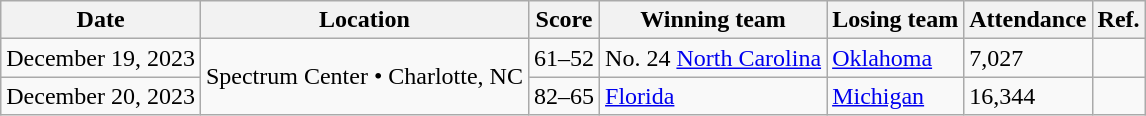<table class=wikitable>
<tr>
<th>Date</th>
<th>Location</th>
<th>Score</th>
<th>Winning team</th>
<th>Losing team</th>
<th>Attendance</th>
<th>Ref.</th>
</tr>
<tr>
<td>December 19, 2023</td>
<td rowspan=2>Spectrum Center • Charlotte, NC</td>
<td>61–52</td>
<td>No. 24 <a href='#'>North Carolina</a></td>
<td><a href='#'>Oklahoma</a></td>
<td>7,027</td>
<td></td>
</tr>
<tr>
<td>December 20, 2023</td>
<td>82–65</td>
<td><a href='#'>Florida</a></td>
<td><a href='#'>Michigan</a></td>
<td>16,344</td>
<td></td>
</tr>
</table>
